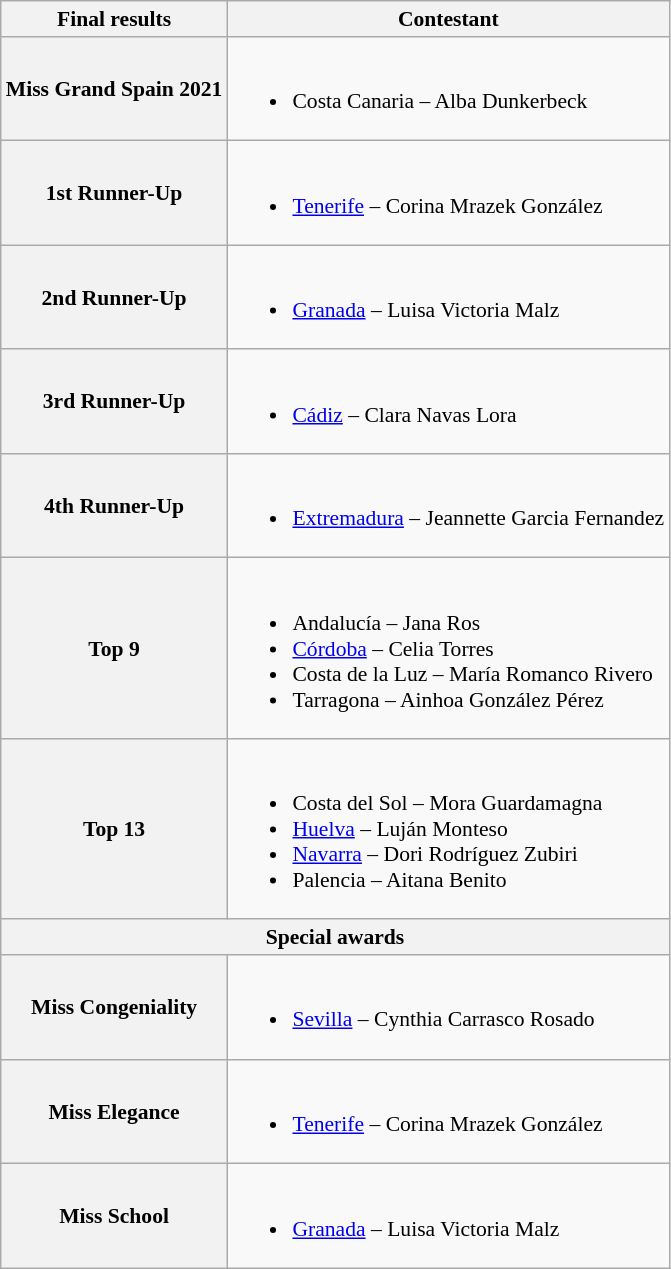<table class="wikitable" style="font-size: 90%;">
<tr>
<th>Final results</th>
<th>Contestant</th>
</tr>
<tr>
<th>Miss Grand Spain 2021</th>
<td><br><ul><li>Costa Canaria – Alba Dunkerbeck</li></ul></td>
</tr>
<tr>
<th>1st Runner-Up</th>
<td><br><ul><li><a href='#'>Tenerife</a> – Corina Mrazek González</li></ul></td>
</tr>
<tr>
<th>2nd Runner-Up</th>
<td><br><ul><li><a href='#'>Granada</a> – Luisa Victoria Malz</li></ul></td>
</tr>
<tr>
<th>3rd Runner-Up</th>
<td><br><ul><li><a href='#'>Cádiz</a> – Clara Navas Lora</li></ul></td>
</tr>
<tr>
<th>4th Runner-Up</th>
<td><br><ul><li><a href='#'>Extremadura</a> – Jeannette Garcia Fernandez</li></ul></td>
</tr>
<tr>
<th>Top 9</th>
<td><br><ul><li>Andalucía – Jana Ros</li><li><a href='#'>Córdoba</a> – Celia Torres</li><li>Costa de la Luz – María Romanco Rivero</li><li>Tarragona – Ainhoa González Pérez</li></ul></td>
</tr>
<tr>
<th>Top 13</th>
<td><br><ul><li>Costa del Sol – Mora Guardamagna</li><li><a href='#'>Huelva</a> – Luján Monteso</li><li><a href='#'>Navarra</a> – Dori Rodríguez Zubiri</li><li>Palencia – Aitana Benito</li></ul></td>
</tr>
<tr>
<th colspan=2>Special awards</th>
</tr>
<tr>
<th>Miss Congeniality</th>
<td><br><ul><li><a href='#'>Sevilla</a> – Cynthia Carrasco Rosado</li></ul></td>
</tr>
<tr>
<th>Miss Elegance</th>
<td><br><ul><li><a href='#'>Tenerife</a> – Corina Mrazek González</li></ul></td>
</tr>
<tr>
<th>Miss School</th>
<td><br><ul><li><a href='#'>Granada</a> – Luisa Victoria Malz</li></ul></td>
</tr>
</table>
